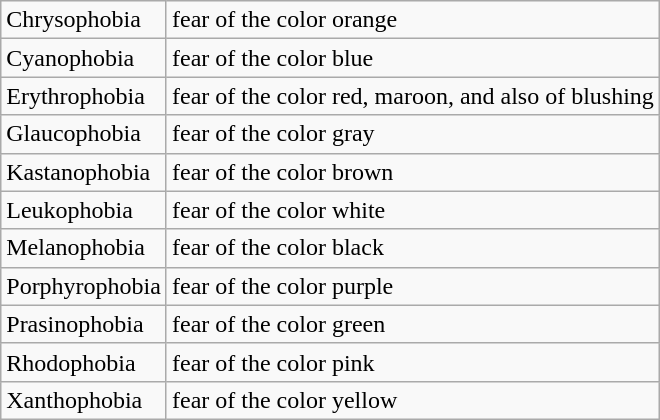<table class="wikitable mw-collapsible">
<tr>
<td>Chrysophobia</td>
<td>fear of the color orange</td>
</tr>
<tr>
<td>Cyanophobia</td>
<td>fear of the color blue</td>
</tr>
<tr>
<td>Erythrophobia</td>
<td>fear of the color red, maroon, and  also of blushing</td>
</tr>
<tr>
<td>Glaucophobia</td>
<td>fear of the color gray</td>
</tr>
<tr>
<td>Kastanophobia</td>
<td>fear of the color brown</td>
</tr>
<tr>
<td>Leukophobia</td>
<td>fear of the color white</td>
</tr>
<tr>
<td>Melanophobia</td>
<td>fear of the color black</td>
</tr>
<tr>
<td>Porphyrophobia</td>
<td>fear of the color purple</td>
</tr>
<tr>
<td>Prasinophobia</td>
<td>fear of the color green</td>
</tr>
<tr>
<td>Rhodophobia</td>
<td>fear of the color pink</td>
</tr>
<tr>
<td>Xanthophobia</td>
<td>fear of the color yellow</td>
</tr>
</table>
